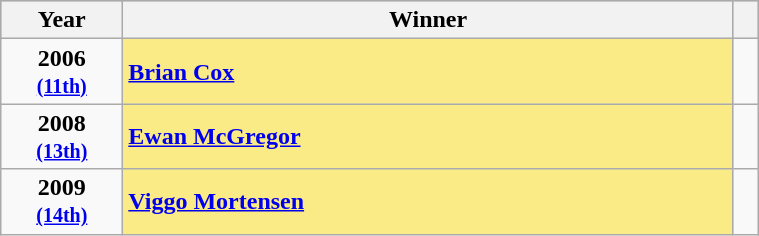<table class="wikitable" width="40%">
<tr bgcolor="#bebebe">
<th width="10%">Year</th>
<th width="50%">Winner</th>
<th width="2%"></th>
</tr>
<tr>
<td style="text-align:center"><strong>2006<br> <small><a href='#'>(11th)</a></small></strong></td>
<td style="background:#FAEB86"><strong><a href='#'>Brian Cox</a></strong></td>
<td style="text-align:center"></td>
</tr>
<tr>
<td style="text-align:center"><strong>2008<br> <small><a href='#'>(13th)</a></small></strong></td>
<td style="background:#FAEB86"><strong><a href='#'>Ewan McGregor</a></strong></td>
<td style="text-align:center"></td>
</tr>
<tr>
<td style="text-align:center"><strong>2009<br> <small><a href='#'>(14th)</a></small></strong></td>
<td style="background:#FAEB86"><strong><a href='#'>Viggo Mortensen</a></strong></td>
<td style="text-align:center"></td>
</tr>
</table>
